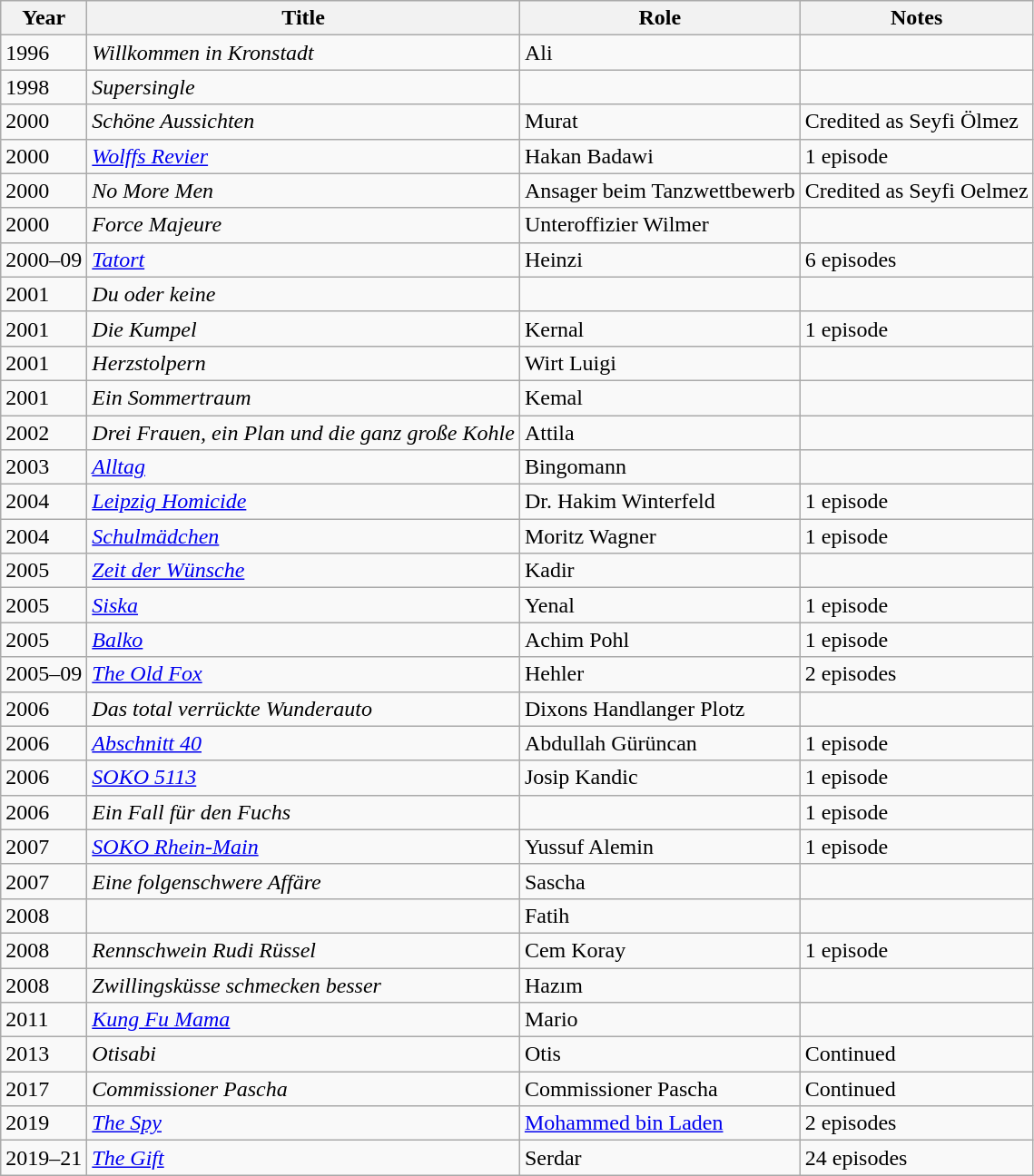<table class="wikitable sortable">
<tr>
<th>Year</th>
<th>Title</th>
<th>Role</th>
<th class="unsortable">Notes</th>
</tr>
<tr>
<td>1996</td>
<td><em>Willkommen in Kronstadt</em></td>
<td>Ali</td>
<td></td>
</tr>
<tr>
<td>1998</td>
<td><em>Supersingle</em></td>
<td></td>
<td></td>
</tr>
<tr>
<td>2000</td>
<td><em>Schöne Aussichten</em></td>
<td>Murat</td>
<td>Credited as Seyfi Ölmez</td>
</tr>
<tr>
<td>2000</td>
<td><em><a href='#'>Wolffs Revier</a></em></td>
<td>Hakan Badawi</td>
<td>1 episode</td>
</tr>
<tr>
<td>2000</td>
<td><em>No More Men</em></td>
<td>Ansager beim Tanzwettbewerb</td>
<td>Credited as Seyfi Oelmez</td>
</tr>
<tr>
<td>2000</td>
<td><em>Force Majeure</em></td>
<td>Unteroffizier Wilmer</td>
<td></td>
</tr>
<tr>
<td>2000–09</td>
<td><em><a href='#'>Tatort</a></em></td>
<td>Heinzi</td>
<td>6 episodes</td>
</tr>
<tr>
<td>2001</td>
<td><em>Du oder keine</em></td>
<td></td>
<td></td>
</tr>
<tr>
<td>2001</td>
<td><em>Die Kumpel</em></td>
<td>Kernal</td>
<td>1 episode</td>
</tr>
<tr>
<td>2001</td>
<td><em>Herzstolpern</em></td>
<td>Wirt Luigi</td>
<td></td>
</tr>
<tr>
<td>2001</td>
<td><em>Ein Sommertraum</em></td>
<td>Kemal</td>
<td></td>
</tr>
<tr>
<td>2002</td>
<td><em>Drei Frauen, ein Plan und die ganz große Kohle</em></td>
<td>Attila</td>
<td></td>
</tr>
<tr>
<td>2003</td>
<td><em><a href='#'>Alltag</a></em></td>
<td>Bingomann</td>
<td></td>
</tr>
<tr>
<td>2004</td>
<td><em><a href='#'>Leipzig Homicide</a></em></td>
<td>Dr. Hakim Winterfeld</td>
<td>1 episode</td>
</tr>
<tr>
<td>2004</td>
<td><em><a href='#'>Schulmädchen</a></em></td>
<td>Moritz Wagner</td>
<td>1 episode</td>
</tr>
<tr>
<td>2005</td>
<td><em><a href='#'>Zeit der Wünsche</a></em></td>
<td>Kadir</td>
<td></td>
</tr>
<tr>
<td>2005</td>
<td><em><a href='#'>Siska</a></em></td>
<td>Yenal</td>
<td>1 episode</td>
</tr>
<tr>
<td>2005</td>
<td><em><a href='#'>Balko</a></em></td>
<td>Achim Pohl</td>
<td>1 episode</td>
</tr>
<tr>
<td>2005–09</td>
<td><em><a href='#'>The Old Fox</a></em></td>
<td>Hehler</td>
<td>2 episodes</td>
</tr>
<tr>
<td>2006</td>
<td><em>Das total verrückte Wunderauto</em></td>
<td>Dixons Handlanger Plotz</td>
<td></td>
</tr>
<tr>
<td>2006</td>
<td><em><a href='#'>Abschnitt 40</a></em></td>
<td>Abdullah Gürüncan</td>
<td>1 episode</td>
</tr>
<tr>
<td>2006</td>
<td><em><a href='#'>SOKO 5113</a></em></td>
<td>Josip Kandic</td>
<td>1 episode</td>
</tr>
<tr>
<td>2006</td>
<td><em>Ein Fall für den Fuchs</em></td>
<td></td>
<td>1 episode</td>
</tr>
<tr>
<td>2007</td>
<td><em><a href='#'>SOKO Rhein-Main</a></em></td>
<td>Yussuf Alemin</td>
<td>1 episode</td>
</tr>
<tr>
<td>2007</td>
<td><em>Eine folgenschwere Affäre</em></td>
<td>Sascha</td>
<td></td>
</tr>
<tr>
<td>2008</td>
<td><em></em></td>
<td>Fatih</td>
<td></td>
</tr>
<tr>
<td>2008</td>
<td><em>Rennschwein Rudi Rüssel</em></td>
<td>Cem Koray</td>
<td>1 episode</td>
</tr>
<tr>
<td>2008</td>
<td><em>Zwillingsküsse schmecken besser</em></td>
<td>Hazım</td>
<td></td>
</tr>
<tr>
<td>2011</td>
<td><em><a href='#'>Kung Fu Mama</a></em></td>
<td>Mario</td>
<td></td>
</tr>
<tr>
<td>2013</td>
<td><em>Otisabi</em></td>
<td>Otis</td>
<td>Continued</td>
</tr>
<tr>
<td>2017</td>
<td><em>Commissioner Pascha</em></td>
<td>Commissioner Pascha</td>
<td>Continued</td>
</tr>
<tr>
<td>2019</td>
<td><em><a href='#'>The Spy</a></em></td>
<td><a href='#'>Mohammed bin Laden</a></td>
<td>2 episodes</td>
</tr>
<tr>
<td>2019–21</td>
<td><em><a href='#'>The Gift</a></em></td>
<td>Serdar</td>
<td>24 episodes</td>
</tr>
</table>
